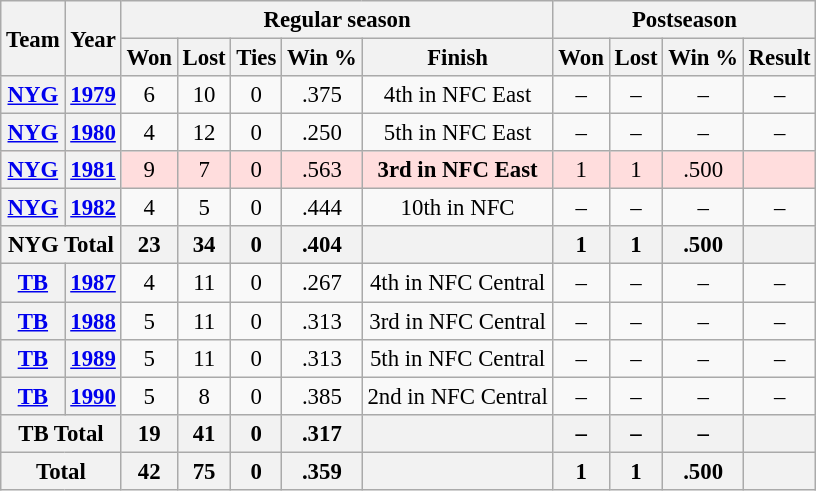<table class="wikitable" style="font-size: 95%; text-align:center;">
<tr>
<th rowspan="2">Team</th>
<th rowspan="2">Year</th>
<th colspan="5">Regular season</th>
<th colspan="4">Postseason</th>
</tr>
<tr>
<th>Won</th>
<th>Lost</th>
<th>Ties</th>
<th>Win %</th>
<th>Finish</th>
<th>Won</th>
<th>Lost</th>
<th>Win %</th>
<th>Result</th>
</tr>
<tr>
<th><a href='#'>NYG</a></th>
<th><a href='#'>1979</a></th>
<td>6</td>
<td>10</td>
<td>0</td>
<td>.375</td>
<td>4th in NFC East</td>
<td>–</td>
<td>–</td>
<td>–</td>
<td>–</td>
</tr>
<tr>
<th><a href='#'>NYG</a></th>
<th><a href='#'>1980</a></th>
<td>4</td>
<td>12</td>
<td>0</td>
<td>.250</td>
<td>5th in NFC East</td>
<td>–</td>
<td>–</td>
<td>–</td>
<td>–</td>
</tr>
<tr style="background:#fdd;">
<th><a href='#'>NYG</a></th>
<th><a href='#'>1981</a></th>
<td>9</td>
<td>7</td>
<td>0</td>
<td>.563</td>
<td><strong>3rd in NFC East</strong></td>
<td>1</td>
<td>1</td>
<td>.500</td>
<td></td>
</tr>
<tr>
<th><a href='#'>NYG</a></th>
<th><a href='#'>1982</a></th>
<td>4</td>
<td>5</td>
<td>0</td>
<td>.444</td>
<td>10th in NFC</td>
<td>–</td>
<td>–</td>
<td>–</td>
<td>–</td>
</tr>
<tr>
<th colspan="2">NYG Total</th>
<th>23</th>
<th>34</th>
<th>0</th>
<th>.404</th>
<th></th>
<th>1</th>
<th>1</th>
<th>.500</th>
<th></th>
</tr>
<tr>
<th><a href='#'>TB</a></th>
<th><a href='#'>1987</a></th>
<td>4</td>
<td>11</td>
<td>0</td>
<td>.267</td>
<td>4th in NFC Central</td>
<td>–</td>
<td>–</td>
<td>–</td>
<td>–</td>
</tr>
<tr>
<th><a href='#'>TB</a></th>
<th><a href='#'>1988</a></th>
<td>5</td>
<td>11</td>
<td>0</td>
<td>.313</td>
<td>3rd in NFC Central</td>
<td>–</td>
<td>–</td>
<td>–</td>
<td>–</td>
</tr>
<tr>
<th><a href='#'>TB</a></th>
<th><a href='#'>1989</a></th>
<td>5</td>
<td>11</td>
<td>0</td>
<td>.313</td>
<td>5th in NFC Central</td>
<td>–</td>
<td>–</td>
<td>–</td>
<td>–</td>
</tr>
<tr>
<th><a href='#'>TB</a></th>
<th><a href='#'>1990</a></th>
<td>5</td>
<td>8</td>
<td>0</td>
<td>.385</td>
<td>2nd in NFC Central</td>
<td>–</td>
<td>–</td>
<td>–</td>
<td>–</td>
</tr>
<tr>
<th colspan="2">TB Total</th>
<th>19</th>
<th>41</th>
<th>0</th>
<th>.317</th>
<th></th>
<th>–</th>
<th>–</th>
<th>–</th>
<th></th>
</tr>
<tr>
<th colspan="2">Total</th>
<th>42</th>
<th>75</th>
<th>0</th>
<th>.359</th>
<th></th>
<th>1</th>
<th>1</th>
<th>.500</th>
<th></th>
</tr>
</table>
